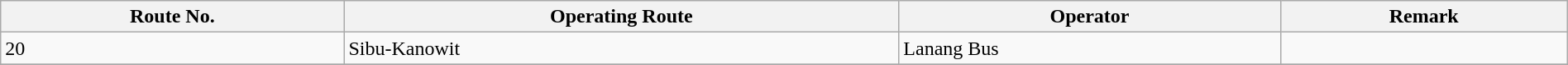<table class="wikitable"  style="width:100%; margin:auto;">
<tr>
<th>Route No.</th>
<th>Operating Route</th>
<th>Operator</th>
<th>Remark</th>
</tr>
<tr>
<td>20</td>
<td>Sibu-Kanowit</td>
<td>Lanang Bus</td>
<td></td>
</tr>
<tr>
</tr>
</table>
